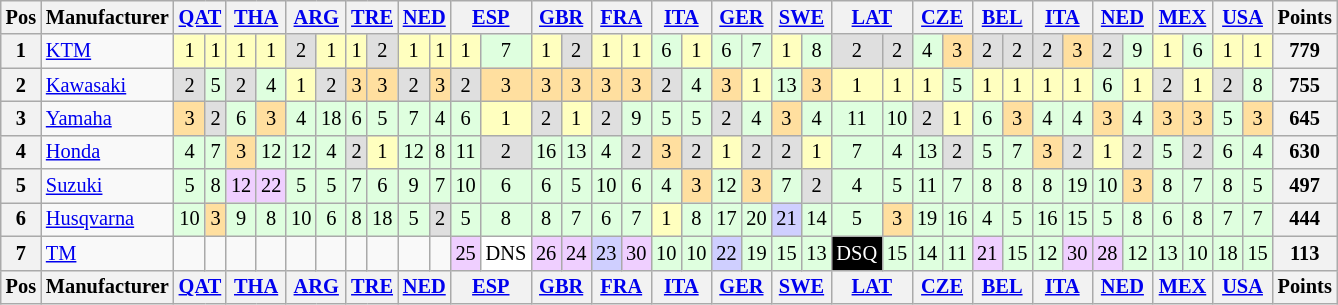<table class="wikitable" style="font-size: 85%; text-align:center">
<tr valign="top">
<th valign="middle">Pos</th>
<th valign="middle">Manufacturer</th>
<th colspan=2><a href='#'>QAT</a><br></th>
<th colspan=2><a href='#'>THA</a><br></th>
<th colspan=2><a href='#'>ARG</a><br></th>
<th colspan=2><a href='#'>TRE</a><br></th>
<th colspan=2><a href='#'>NED</a><br></th>
<th colspan=2><a href='#'>ESP</a><br></th>
<th colspan=2><a href='#'>GBR</a><br></th>
<th colspan=2><a href='#'>FRA</a><br></th>
<th colspan=2><a href='#'>ITA</a><br></th>
<th colspan=2><a href='#'>GER</a><br></th>
<th colspan=2><a href='#'>SWE</a><br></th>
<th colspan=2><a href='#'>LAT</a><br></th>
<th colspan=2><a href='#'>CZE</a><br></th>
<th colspan=2><a href='#'>BEL</a><br></th>
<th colspan=2><a href='#'>ITA</a><br></th>
<th colspan=2><a href='#'>NED</a><br></th>
<th colspan=2><a href='#'>MEX</a><br></th>
<th colspan=2><a href='#'>USA</a><br></th>
<th valign="middle">Points</th>
</tr>
<tr>
<th>1</th>
<td align=left><a href='#'>KTM</a></td>
<td style="background:#ffffbf;">1</td>
<td style="background:#ffffbf;">1</td>
<td style="background:#ffffbf;">1</td>
<td style="background:#ffffbf;">1</td>
<td style="background:#dfdfdf;">2</td>
<td style="background:#ffffbf;">1</td>
<td style="background:#ffffbf;">1</td>
<td style="background:#dfdfdf;">2</td>
<td style="background:#ffffbf;">1</td>
<td style="background:#ffffbf;">1</td>
<td style="background:#ffffbf;">1</td>
<td style="background:#dfffdf;">7</td>
<td style="background:#ffffbf;">1</td>
<td style="background:#dfdfdf;">2</td>
<td style="background:#ffffbf;">1</td>
<td style="background:#ffffbf;">1</td>
<td style="background:#dfffdf;">6</td>
<td style="background:#ffffbf;">1</td>
<td style="background:#dfffdf;">6</td>
<td style="background:#dfffdf;">7</td>
<td style="background:#ffffbf;">1</td>
<td style="background:#dfffdf;">8</td>
<td style="background:#dfdfdf;">2</td>
<td style="background:#dfdfdf;">2</td>
<td style="background:#dfffdf;">4</td>
<td style="background:#ffdf9f;">3</td>
<td style="background:#dfdfdf;">2</td>
<td style="background:#dfdfdf;">2</td>
<td style="background:#dfdfdf;">2</td>
<td style="background:#ffdf9f;">3</td>
<td style="background:#dfdfdf;">2</td>
<td style="background:#dfffdf;">9</td>
<td style="background:#ffffbf;">1</td>
<td style="background:#dfffdf;">6</td>
<td style="background:#ffffbf;">1</td>
<td style="background:#ffffbf;">1</td>
<th>779</th>
</tr>
<tr>
<th>2</th>
<td align=left><a href='#'>Kawasaki</a></td>
<td style="background:#dfdfdf;">2</td>
<td style="background:#dfffdf;">5</td>
<td style="background:#dfdfdf;">2</td>
<td style="background:#dfffdf;">4</td>
<td style="background:#ffffbf;">1</td>
<td style="background:#dfdfdf;">2</td>
<td style="background:#ffdf9f;">3</td>
<td style="background:#ffdf9f;">3</td>
<td style="background:#dfdfdf;">2</td>
<td style="background:#ffdf9f;">3</td>
<td style="background:#dfdfdf;">2</td>
<td style="background:#ffdf9f;">3</td>
<td style="background:#ffdf9f;">3</td>
<td style="background:#ffdf9f;">3</td>
<td style="background:#ffdf9f;">3</td>
<td style="background:#ffdf9f;">3</td>
<td style="background:#dfdfdf;">2</td>
<td style="background:#dfffdf;">4</td>
<td style="background:#ffdf9f;">3</td>
<td style="background:#ffffbf;">1</td>
<td style="background:#dfffdf;">13</td>
<td style="background:#ffdf9f;">3</td>
<td style="background:#ffffbf;">1</td>
<td style="background:#ffffbf;">1</td>
<td style="background:#ffffbf;">1</td>
<td style="background:#dfffdf;">5</td>
<td style="background:#ffffbf;">1</td>
<td style="background:#ffffbf;">1</td>
<td style="background:#ffffbf;">1</td>
<td style="background:#ffffbf;">1</td>
<td style="background:#dfffdf;">6</td>
<td style="background:#ffffbf;">1</td>
<td style="background:#dfdfdf;">2</td>
<td style="background:#ffffbf;">1</td>
<td style="background:#dfdfdf;">2</td>
<td style="background:#dfffdf;">8</td>
<th>755</th>
</tr>
<tr>
<th>3</th>
<td align=left><a href='#'>Yamaha</a></td>
<td style="background:#ffdf9f;">3</td>
<td style="background:#dfdfdf;">2</td>
<td style="background:#dfffdf;">6</td>
<td style="background:#ffdf9f;">3</td>
<td style="background:#dfffdf;">4</td>
<td style="background:#dfffdf;">18</td>
<td style="background:#dfffdf;">6</td>
<td style="background:#dfffdf;">5</td>
<td style="background:#dfffdf;">7</td>
<td style="background:#dfffdf;">4</td>
<td style="background:#dfffdf;">6</td>
<td style="background:#ffffbf;">1</td>
<td style="background:#dfdfdf;">2</td>
<td style="background:#ffffbf;">1</td>
<td style="background:#dfdfdf;">2</td>
<td style="background:#dfffdf;">9</td>
<td style="background:#dfffdf;">5</td>
<td style="background:#dfffdf;">5</td>
<td style="background:#dfdfdf;">2</td>
<td style="background:#dfffdf;">4</td>
<td style="background:#ffdf9f;">3</td>
<td style="background:#dfffdf;">4</td>
<td style="background:#dfffdf;">11</td>
<td style="background:#dfffdf;">10</td>
<td style="background:#dfdfdf;">2</td>
<td style="background:#ffffbf;">1</td>
<td style="background:#dfffdf;">6</td>
<td style="background:#ffdf9f;">3</td>
<td style="background:#dfffdf;">4</td>
<td style="background:#dfffdf;">4</td>
<td style="background:#ffdf9f;">3</td>
<td style="background:#dfffdf;">4</td>
<td style="background:#ffdf9f;">3</td>
<td style="background:#ffdf9f;">3</td>
<td style="background:#dfffdf;">5</td>
<td style="background:#ffdf9f;">3</td>
<th>645</th>
</tr>
<tr>
<th>4</th>
<td align=left><a href='#'>Honda</a></td>
<td style="background:#dfffdf;">4</td>
<td style="background:#dfffdf;">7</td>
<td style="background:#ffdf9f;">3</td>
<td style="background:#dfffdf;">12</td>
<td style="background:#dfffdf;">12</td>
<td style="background:#dfffdf;">4</td>
<td style="background:#dfdfdf;">2</td>
<td style="background:#ffffbf;">1</td>
<td style="background:#dfffdf;">12</td>
<td style="background:#dfffdf;">8</td>
<td style="background:#dfffdf;">11</td>
<td style="background:#dfdfdf;">2</td>
<td style="background:#dfffdf;">16</td>
<td style="background:#dfffdf;">13</td>
<td style="background:#dfffdf;">4</td>
<td style="background:#dfdfdf;">2</td>
<td style="background:#ffdf9f;">3</td>
<td style="background:#dfdfdf;">2</td>
<td style="background:#ffffbf;">1</td>
<td style="background:#dfdfdf;">2</td>
<td style="background:#dfdfdf;">2</td>
<td style="background:#ffffbf;">1</td>
<td style="background:#dfffdf;">7</td>
<td style="background:#dfffdf;">4</td>
<td style="background:#dfffdf;">13</td>
<td style="background:#dfdfdf;">2</td>
<td style="background:#dfffdf;">5</td>
<td style="background:#dfffdf;">7</td>
<td style="background:#ffdf9f;">3</td>
<td style="background:#dfdfdf;">2</td>
<td style="background:#ffffbf;">1</td>
<td style="background:#dfdfdf;">2</td>
<td style="background:#dfffdf;">5</td>
<td style="background:#dfdfdf;">2</td>
<td style="background:#dfffdf;">6</td>
<td style="background:#dfffdf;">4</td>
<th>630</th>
</tr>
<tr>
<th>5</th>
<td align=left><a href='#'>Suzuki</a></td>
<td style="background:#dfffdf;">5</td>
<td style="background:#dfffdf;">8</td>
<td style="background:#efcfff;">12</td>
<td style="background:#efcfff;">22</td>
<td style="background:#dfffdf;">5</td>
<td style="background:#dfffdf;">5</td>
<td style="background:#dfffdf;">7</td>
<td style="background:#dfffdf;">6</td>
<td style="background:#dfffdf;">9</td>
<td style="background:#dfffdf;">7</td>
<td style="background:#dfffdf;">10</td>
<td style="background:#dfffdf;">6</td>
<td style="background:#dfffdf;">6</td>
<td style="background:#dfffdf;">5</td>
<td style="background:#dfffdf;">10</td>
<td style="background:#dfffdf;">6</td>
<td style="background:#dfffdf;">4</td>
<td style="background:#ffdf9f;">3</td>
<td style="background:#dfffdf;">12</td>
<td style="background:#ffdf9f;">3</td>
<td style="background:#dfffdf;">7</td>
<td style="background:#dfdfdf;">2</td>
<td style="background:#dfffdf;">4</td>
<td style="background:#dfffdf;">5</td>
<td style="background:#dfffdf;">11</td>
<td style="background:#dfffdf;">7</td>
<td style="background:#dfffdf;">8</td>
<td style="background:#dfffdf;">8</td>
<td style="background:#dfffdf;">8</td>
<td style="background:#dfffdf;">19</td>
<td style="background:#dfffdf;">10</td>
<td style="background:#ffdf9f;">3</td>
<td style="background:#dfffdf;">8</td>
<td style="background:#dfffdf;">7</td>
<td style="background:#dfffdf;">8</td>
<td style="background:#dfffdf;">5</td>
<th>497</th>
</tr>
<tr>
<th>6</th>
<td align=left><a href='#'>Husqvarna</a></td>
<td style="background:#dfffdf;">10</td>
<td style="background:#ffdf9f;">3</td>
<td style="background:#dfffdf;">9</td>
<td style="background:#dfffdf;">8</td>
<td style="background:#dfffdf;">10</td>
<td style="background:#dfffdf;">6</td>
<td style="background:#dfffdf;">8</td>
<td style="background:#dfffdf;">18</td>
<td style="background:#dfffdf;">5</td>
<td style="background:#dfdfdf;">2</td>
<td style="background:#dfffdf;">5</td>
<td style="background:#dfffdf;">8</td>
<td style="background:#dfffdf;">8</td>
<td style="background:#dfffdf;">7</td>
<td style="background:#dfffdf;">6</td>
<td style="background:#dfffdf;">7</td>
<td style="background:#ffffbf;">1</td>
<td style="background:#dfffdf;">8</td>
<td style="background:#dfffdf;">17</td>
<td style="background:#dfffdf;">20</td>
<td style="background:#cfcfff;">21</td>
<td style="background:#dfffdf;">14</td>
<td style="background:#dfffdf;">5</td>
<td style="background:#ffdf9f;">3</td>
<td style="background:#dfffdf;">19</td>
<td style="background:#dfffdf;">16</td>
<td style="background:#dfffdf;">4</td>
<td style="background:#dfffdf;">5</td>
<td style="background:#dfffdf;">16</td>
<td style="background:#dfffdf;">15</td>
<td style="background:#dfffdf;">5</td>
<td style="background:#dfffdf;">8</td>
<td style="background:#dfffdf;">6</td>
<td style="background:#dfffdf;">8</td>
<td style="background:#dfffdf;">7</td>
<td style="background:#dfffdf;">7</td>
<th>444</th>
</tr>
<tr>
<th>7</th>
<td align=left><a href='#'>TM</a></td>
<td></td>
<td></td>
<td></td>
<td></td>
<td></td>
<td></td>
<td></td>
<td></td>
<td></td>
<td></td>
<td style="background:#efcfff;">25</td>
<td style="background:#ffffff;">DNS</td>
<td style="background:#efcfff;">26</td>
<td style="background:#efcfff;">24</td>
<td style="background:#cfcfff;">23</td>
<td style="background:#efcfff;">30</td>
<td style="background:#dfffdf;">10</td>
<td style="background:#dfffdf;">10</td>
<td style="background:#cfcfff;">22</td>
<td style="background:#dfffdf;">19</td>
<td style="background:#dfffdf;">15</td>
<td style="background:#dfffdf;">13</td>
<td style="background-color:#000000;color:white">DSQ</td>
<td style="background:#dfffdf;">15</td>
<td style="background:#dfffdf;">14</td>
<td style="background:#dfffdf;">11</td>
<td style="background:#efcfff;">21</td>
<td style="background:#dfffdf;">15</td>
<td style="background:#dfffdf;">12</td>
<td style="background:#efcfff;">30</td>
<td style="background:#efcfff;">28</td>
<td style="background:#dfffdf;">12</td>
<td style="background:#dfffdf;">13</td>
<td style="background:#dfffdf;">10</td>
<td style="background:#dfffdf;">18</td>
<td style="background:#dfffdf;">15</td>
<th>113</th>
</tr>
<tr valign="top">
<th valign="middle">Pos</th>
<th valign="middle">Manufacturer</th>
<th colspan=2><a href='#'>QAT</a><br></th>
<th colspan=2><a href='#'>THA</a><br></th>
<th colspan=2><a href='#'>ARG</a><br></th>
<th colspan=2><a href='#'>TRE</a><br></th>
<th colspan=2><a href='#'>NED</a><br></th>
<th colspan=2><a href='#'>ESP</a><br></th>
<th colspan=2><a href='#'>GBR</a><br></th>
<th colspan=2><a href='#'>FRA</a><br></th>
<th colspan=2><a href='#'>ITA</a><br></th>
<th colspan=2><a href='#'>GER</a><br></th>
<th colspan=2><a href='#'>SWE</a><br></th>
<th colspan=2><a href='#'>LAT</a><br></th>
<th colspan=2><a href='#'>CZE</a><br></th>
<th colspan=2><a href='#'>BEL</a><br></th>
<th colspan=2><a href='#'>ITA</a><br></th>
<th colspan=2><a href='#'>NED</a><br></th>
<th colspan=2><a href='#'>MEX</a><br></th>
<th colspan=2><a href='#'>USA</a><br></th>
<th valign="middle">Points</th>
</tr>
</table>
